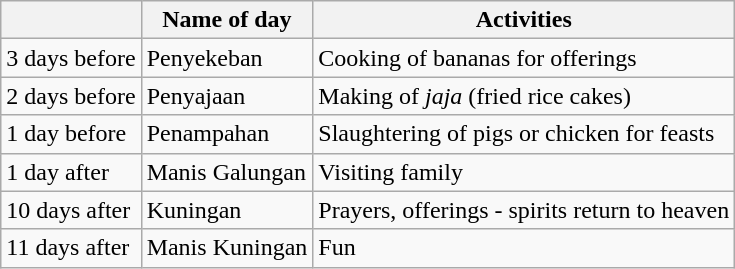<table border="1" class="wikitable">
<tr>
<th></th>
<th>Name of day</th>
<th>Activities</th>
</tr>
<tr>
<td>3 days before</td>
<td>Penyekeban</td>
<td>Cooking of bananas for offerings</td>
</tr>
<tr>
<td>2 days before</td>
<td>Penyajaan</td>
<td>Making of <em>jaja</em> (fried rice cakes)</td>
</tr>
<tr>
<td>1 day before</td>
<td>Penampahan</td>
<td>Slaughtering of pigs or chicken for feasts</td>
</tr>
<tr>
<td>1 day after</td>
<td>Manis Galungan</td>
<td>Visiting family</td>
</tr>
<tr>
<td>10 days after</td>
<td>Kuningan</td>
<td>Prayers, offerings - spirits return to heaven</td>
</tr>
<tr>
<td>11 days after</td>
<td>Manis Kuningan</td>
<td>Fun</td>
</tr>
</table>
